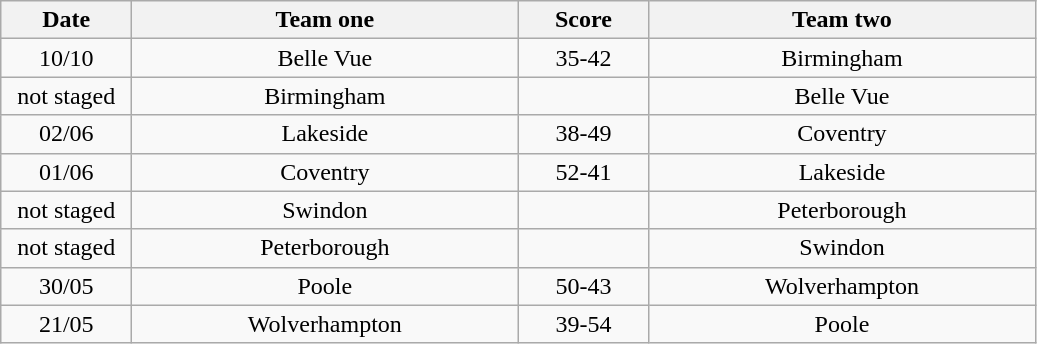<table class="wikitable" style="text-align: center">
<tr>
<th width=80>Date</th>
<th width=250>Team one</th>
<th width=80>Score</th>
<th width=250>Team two</th>
</tr>
<tr>
<td>10/10</td>
<td>Belle Vue</td>
<td>35-42</td>
<td>Birmingham</td>
</tr>
<tr>
<td>not staged</td>
<td>Birmingham</td>
<td></td>
<td>Belle Vue</td>
</tr>
<tr>
<td>02/06</td>
<td>Lakeside</td>
<td>38-49</td>
<td>Coventry</td>
</tr>
<tr>
<td>01/06</td>
<td>Coventry</td>
<td>52-41</td>
<td>Lakeside</td>
</tr>
<tr>
<td>not staged</td>
<td>Swindon</td>
<td></td>
<td>Peterborough</td>
</tr>
<tr>
<td>not staged</td>
<td>Peterborough</td>
<td></td>
<td>Swindon</td>
</tr>
<tr>
<td>30/05</td>
<td>Poole</td>
<td>50-43</td>
<td>Wolverhampton</td>
</tr>
<tr>
<td>21/05</td>
<td>Wolverhampton</td>
<td>39-54</td>
<td>Poole</td>
</tr>
</table>
